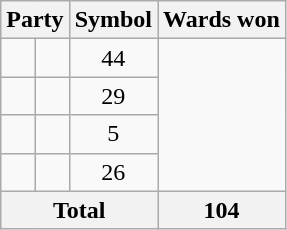<table class="wikitable sortable" style="text-align:center">
<tr>
<th colspan=2>Party</th>
<th>Symbol</th>
<th>Wards won</th>
</tr>
<tr>
<td></td>
<td></td>
<td>44</td>
</tr>
<tr>
<td></td>
<td></td>
<td>29</td>
</tr>
<tr>
<td></td>
<td></td>
<td>5</td>
</tr>
<tr>
<td></td>
<td></td>
<td>26</td>
</tr>
<tr>
<th colspan="3">Total</th>
<th>104</th>
</tr>
</table>
